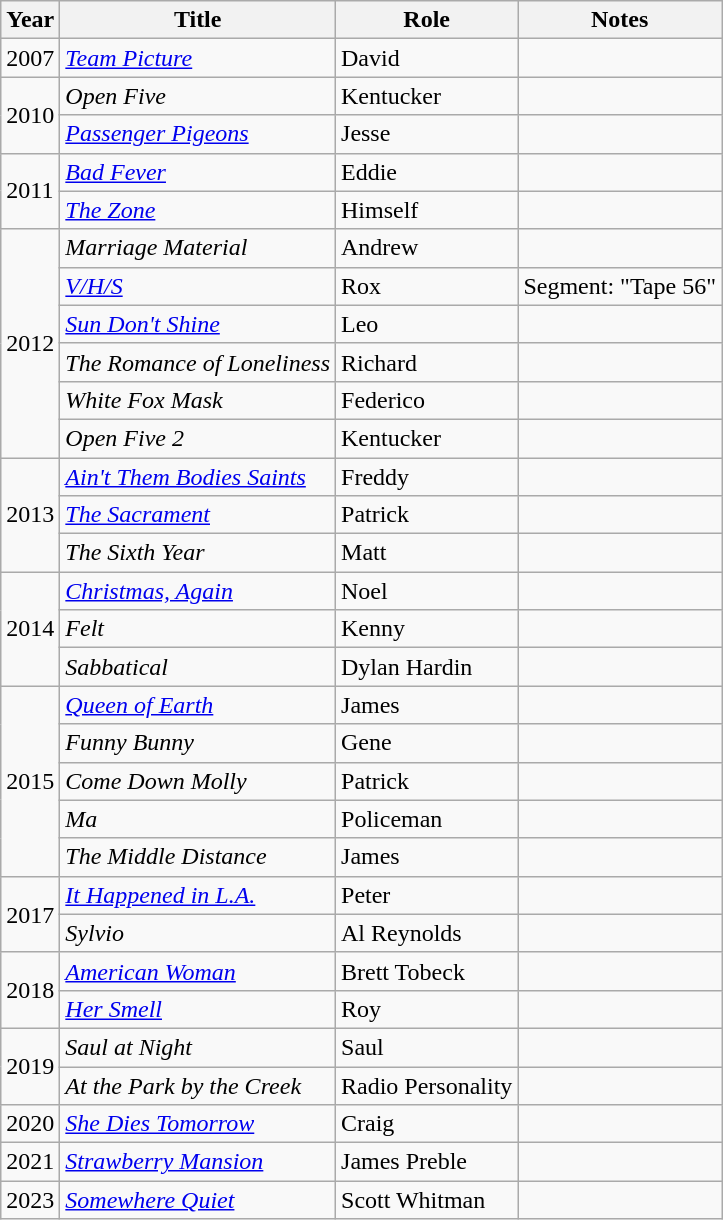<table class="wikitable sortable">
<tr>
<th>Year</th>
<th>Title</th>
<th>Role</th>
<th class="unsortable">Notes</th>
</tr>
<tr>
<td>2007</td>
<td><em><a href='#'>Team Picture</a></em></td>
<td>David</td>
<td></td>
</tr>
<tr>
<td rowspan="2">2010</td>
<td><em>Open Five</em></td>
<td>Kentucker</td>
<td></td>
</tr>
<tr>
<td><em><a href='#'>Passenger Pigeons</a></em></td>
<td>Jesse</td>
<td></td>
</tr>
<tr>
<td rowspan="2">2011</td>
<td><em><a href='#'>Bad Fever</a></em></td>
<td>Eddie</td>
<td></td>
</tr>
<tr>
<td><em><a href='#'>The Zone</a></em></td>
<td>Himself</td>
<td></td>
</tr>
<tr>
<td rowspan="6">2012</td>
<td><em>Marriage Material</em></td>
<td>Andrew</td>
<td></td>
</tr>
<tr>
<td><em><a href='#'>V/H/S</a></em></td>
<td>Rox</td>
<td>Segment: "Tape 56"</td>
</tr>
<tr>
<td><em><a href='#'>Sun Don't Shine</a></em></td>
<td>Leo</td>
<td></td>
</tr>
<tr>
<td><em>The Romance of Loneliness</em></td>
<td>Richard</td>
<td></td>
</tr>
<tr>
<td><em>White Fox Mask</em></td>
<td>Federico</td>
<td></td>
</tr>
<tr>
<td><em>Open Five 2</em></td>
<td>Kentucker</td>
<td></td>
</tr>
<tr>
<td rowspan="3">2013</td>
<td><em><a href='#'>Ain't Them Bodies Saints</a></em></td>
<td>Freddy</td>
<td></td>
</tr>
<tr>
<td><em><a href='#'>The Sacrament</a></em></td>
<td>Patrick</td>
<td></td>
</tr>
<tr>
<td><em>The Sixth Year</em></td>
<td>Matt</td>
<td></td>
</tr>
<tr>
<td rowspan="3">2014</td>
<td><em><a href='#'>Christmas, Again</a></em></td>
<td>Noel</td>
<td></td>
</tr>
<tr>
<td><em>Felt</em></td>
<td>Kenny</td>
<td></td>
</tr>
<tr>
<td><em>Sabbatical</em></td>
<td>Dylan Hardin</td>
<td></td>
</tr>
<tr>
<td rowspan="5">2015</td>
<td><em><a href='#'>Queen of Earth</a></em></td>
<td>James</td>
<td></td>
</tr>
<tr>
<td><em>Funny Bunny</em></td>
<td>Gene</td>
<td></td>
</tr>
<tr>
<td><em>Come Down Molly</em></td>
<td>Patrick</td>
<td></td>
</tr>
<tr>
<td><em>Ma</em></td>
<td>Policeman</td>
<td></td>
</tr>
<tr>
<td><em>The Middle Distance</em></td>
<td>James</td>
<td></td>
</tr>
<tr>
<td rowspan="2">2017</td>
<td><em><a href='#'>It Happened in L.A.</a></em></td>
<td>Peter</td>
<td></td>
</tr>
<tr>
<td><em>Sylvio</em></td>
<td>Al Reynolds</td>
<td></td>
</tr>
<tr>
<td rowspan="2">2018</td>
<td><em><a href='#'>American Woman</a></em></td>
<td>Brett Tobeck</td>
<td></td>
</tr>
<tr>
<td><em><a href='#'>Her Smell</a></em></td>
<td>Roy</td>
<td></td>
</tr>
<tr>
<td rowspan="2">2019</td>
<td><em>Saul at Night</em></td>
<td>Saul</td>
<td></td>
</tr>
<tr>
<td><em>At the Park by the Creek</em></td>
<td>Radio Personality</td>
<td></td>
</tr>
<tr>
<td>2020</td>
<td><em><a href='#'>She Dies Tomorrow</a></em></td>
<td>Craig</td>
<td></td>
</tr>
<tr>
<td>2021</td>
<td><em><a href='#'>Strawberry Mansion</a></em></td>
<td>James Preble</td>
<td></td>
</tr>
<tr>
<td>2023</td>
<td><em><a href='#'>Somewhere Quiet</a></em></td>
<td>Scott Whitman</td>
<td></td>
</tr>
</table>
